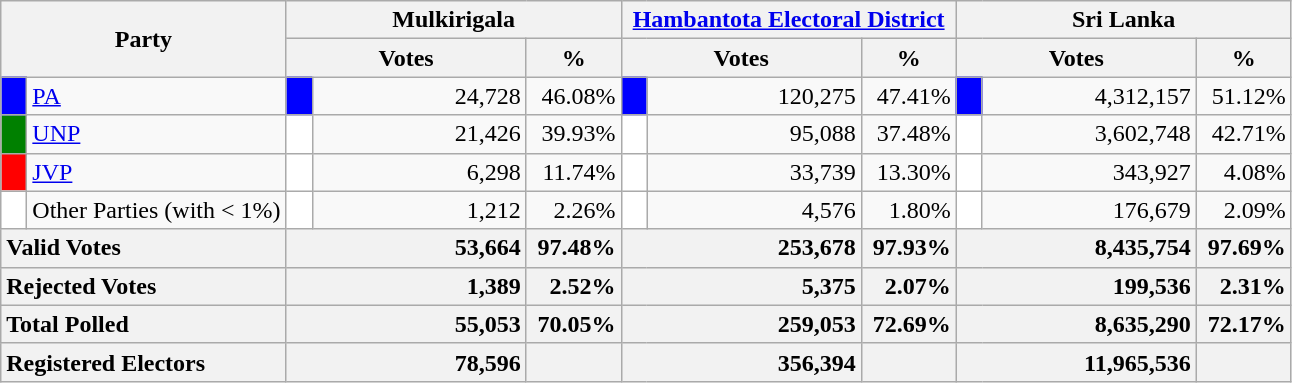<table class="wikitable">
<tr>
<th colspan="2" width="144px"rowspan="2">Party</th>
<th colspan="3" width="216px">Mulkirigala</th>
<th colspan="3" width="216px"><a href='#'>Hambantota Electoral District</a></th>
<th colspan="3" width="216px">Sri Lanka</th>
</tr>
<tr>
<th colspan="2" width="144px">Votes</th>
<th>%</th>
<th colspan="2" width="144px">Votes</th>
<th>%</th>
<th colspan="2" width="144px">Votes</th>
<th>%</th>
</tr>
<tr>
<td style="background-color:blue;" width="10px"></td>
<td style="text-align:left;"><a href='#'>PA</a></td>
<td style="background-color:blue;" width="10px"></td>
<td style="text-align:right;">24,728</td>
<td style="text-align:right;">46.08%</td>
<td style="background-color:blue;" width="10px"></td>
<td style="text-align:right;">120,275</td>
<td style="text-align:right;">47.41%</td>
<td style="background-color:blue;" width="10px"></td>
<td style="text-align:right;">4,312,157</td>
<td style="text-align:right;">51.12%</td>
</tr>
<tr>
<td style="background-color:green;" width="10px"></td>
<td style="text-align:left;"><a href='#'>UNP</a></td>
<td style="background-color:white;" width="10px"></td>
<td style="text-align:right;">21,426</td>
<td style="text-align:right;">39.93%</td>
<td style="background-color:white;" width="10px"></td>
<td style="text-align:right;">95,088</td>
<td style="text-align:right;">37.48%</td>
<td style="background-color:white;" width="10px"></td>
<td style="text-align:right;">3,602,748</td>
<td style="text-align:right;">42.71%</td>
</tr>
<tr>
<td style="background-color:red;" width="10px"></td>
<td style="text-align:left;"><a href='#'>JVP</a></td>
<td style="background-color:white;" width="10px"></td>
<td style="text-align:right;">6,298</td>
<td style="text-align:right;">11.74%</td>
<td style="background-color:white;" width="10px"></td>
<td style="text-align:right;">33,739</td>
<td style="text-align:right;">13.30%</td>
<td style="background-color:white;" width="10px"></td>
<td style="text-align:right;">343,927</td>
<td style="text-align:right;">4.08%</td>
</tr>
<tr>
<td style="background-color:white;" width="10px"></td>
<td style="text-align:left;">Other Parties (with < 1%)</td>
<td style="background-color:white;" width="10px"></td>
<td style="text-align:right;">1,212</td>
<td style="text-align:right;">2.26%</td>
<td style="background-color:white;" width="10px"></td>
<td style="text-align:right;">4,576</td>
<td style="text-align:right;">1.80%</td>
<td style="background-color:white;" width="10px"></td>
<td style="text-align:right;">176,679</td>
<td style="text-align:right;">2.09%</td>
</tr>
<tr>
<th colspan="2" width="144px"style="text-align:left;">Valid Votes</th>
<th style="text-align:right;"colspan="2" width="144px">53,664</th>
<th style="text-align:right;">97.48%</th>
<th style="text-align:right;"colspan="2" width="144px">253,678</th>
<th style="text-align:right;">97.93%</th>
<th style="text-align:right;"colspan="2" width="144px">8,435,754</th>
<th style="text-align:right;">97.69%</th>
</tr>
<tr>
<th colspan="2" width="144px"style="text-align:left;">Rejected Votes</th>
<th style="text-align:right;"colspan="2" width="144px">1,389</th>
<th style="text-align:right;">2.52%</th>
<th style="text-align:right;"colspan="2" width="144px">5,375</th>
<th style="text-align:right;">2.07%</th>
<th style="text-align:right;"colspan="2" width="144px">199,536</th>
<th style="text-align:right;">2.31%</th>
</tr>
<tr>
<th colspan="2" width="144px"style="text-align:left;">Total Polled</th>
<th style="text-align:right;"colspan="2" width="144px">55,053</th>
<th style="text-align:right;">70.05%</th>
<th style="text-align:right;"colspan="2" width="144px">259,053</th>
<th style="text-align:right;">72.69%</th>
<th style="text-align:right;"colspan="2" width="144px">8,635,290</th>
<th style="text-align:right;">72.17%</th>
</tr>
<tr>
<th colspan="2" width="144px"style="text-align:left;">Registered Electors</th>
<th style="text-align:right;"colspan="2" width="144px">78,596</th>
<th></th>
<th style="text-align:right;"colspan="2" width="144px">356,394</th>
<th></th>
<th style="text-align:right;"colspan="2" width="144px">11,965,536</th>
<th></th>
</tr>
</table>
